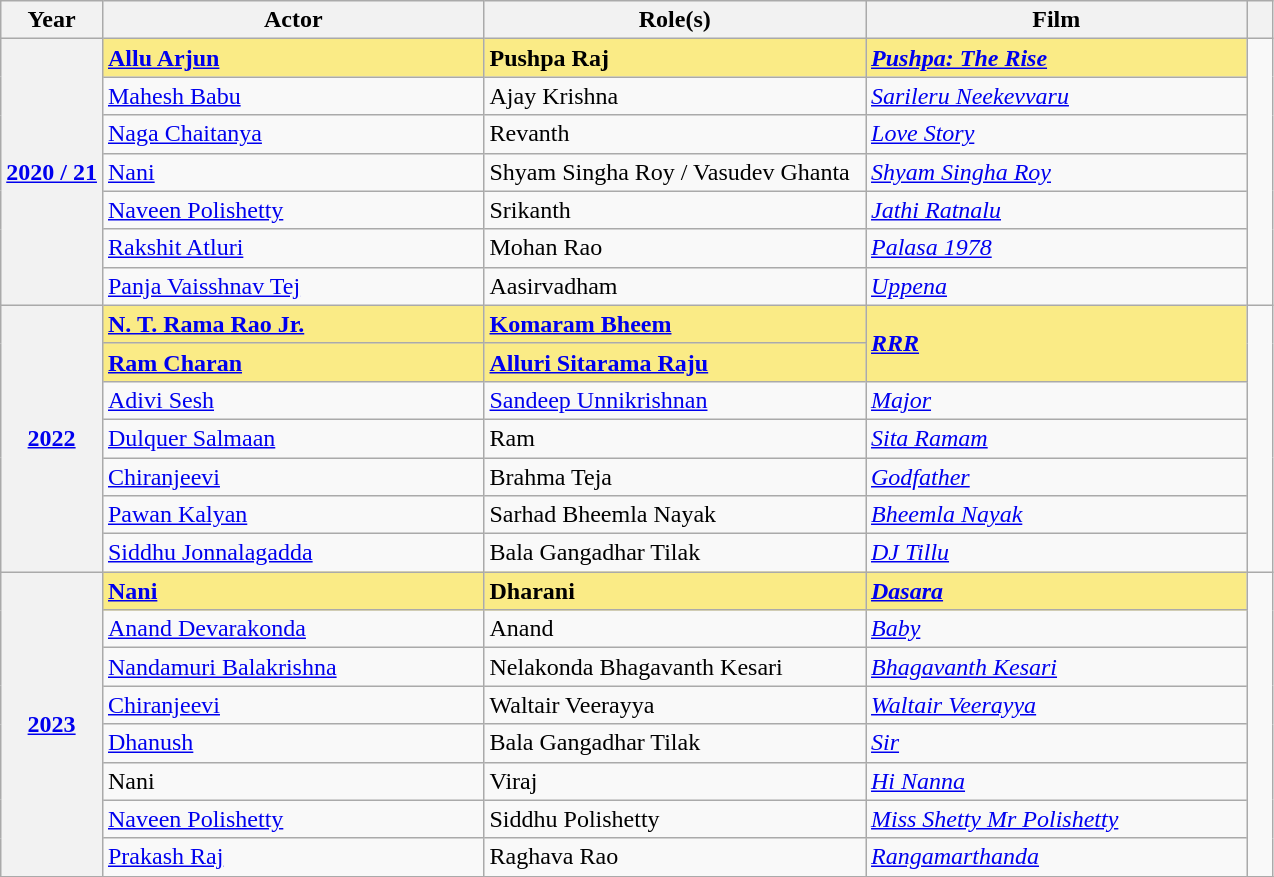<table class="wikitable sortable">
<tr>
<th scope="col" style="width:8%;">Year</th>
<th scope="col" style="width:30%;">Actor</th>
<th scope="col" style="width:30%;">Role(s)</th>
<th scope="col" style="width:30%;">Film</th>
<th scope="col" style="width:2%;" class="unsortable"></th>
</tr>
<tr>
<th rowspan="7" scope="row" style="text-align:center"><a href='#'>2020 / 21</a></th>
<td style="background:#FAEB86;"><strong><a href='#'>Allu Arjun</a></strong></td>
<td style="background:#FAEB86;"><strong>Pushpa Raj</strong></td>
<td style="background:#FAEB86;"><strong><em><a href='#'>Pushpa: The Rise</a></em></strong></td>
<td rowspan="7"></td>
</tr>
<tr>
<td><a href='#'>Mahesh Babu</a></td>
<td>Ajay Krishna</td>
<td><em><a href='#'>Sarileru Neekevvaru</a></em></td>
</tr>
<tr>
<td><a href='#'>Naga Chaitanya</a></td>
<td>Revanth</td>
<td><em><a href='#'>Love Story</a></em></td>
</tr>
<tr>
<td><a href='#'>Nani</a></td>
<td>Shyam Singha Roy / Vasudev Ghanta</td>
<td><em><a href='#'>Shyam Singha Roy</a></em></td>
</tr>
<tr>
<td><a href='#'>Naveen Polishetty</a></td>
<td>Srikanth</td>
<td><em><a href='#'>Jathi Ratnalu</a></em></td>
</tr>
<tr>
<td><a href='#'>Rakshit Atluri</a></td>
<td>Mohan Rao</td>
<td><em><a href='#'>Palasa 1978</a></em></td>
</tr>
<tr>
<td><a href='#'>Panja Vaisshnav Tej</a></td>
<td>Aasirvadham</td>
<td><em><a href='#'>Uppena</a></em></td>
</tr>
<tr>
<th rowspan="7" scope="row" style="text-align:center"><a href='#'>2022</a></th>
<td style="background:#FAEB86;"><strong><a href='#'>N. T. Rama Rao Jr.</a></strong></td>
<td style="background:#FAEB86;"><strong><a href='#'>Komaram Bheem</a></strong></td>
<td rowspan="2" style="background:#FAEB86;"><strong><em><a href='#'>RRR</a></em></strong></td>
<td rowspan="7"></td>
</tr>
<tr>
<td style="background:#FAEB86;"><strong><a href='#'>Ram Charan</a></strong></td>
<td style="background:#FAEB86;"><strong><a href='#'>Alluri Sitarama Raju</a></strong></td>
</tr>
<tr>
<td><a href='#'>Adivi Sesh</a></td>
<td><a href='#'>Sandeep Unnikrishnan</a></td>
<td><em><a href='#'>Major</a></em></td>
</tr>
<tr>
<td><a href='#'>Dulquer Salmaan</a></td>
<td>Ram</td>
<td><em><a href='#'>Sita Ramam</a></em></td>
</tr>
<tr>
<td><a href='#'>Chiranjeevi</a></td>
<td>Brahma Teja</td>
<td><em><a href='#'>Godfather</a></em></td>
</tr>
<tr>
<td><a href='#'>Pawan Kalyan</a></td>
<td>Sarhad Bheemla Nayak</td>
<td><em><a href='#'>Bheemla Nayak</a></em></td>
</tr>
<tr>
<td><a href='#'>Siddhu Jonnalagadda</a></td>
<td>Bala Gangadhar Tilak</td>
<td><em><a href='#'>DJ Tillu</a></em></td>
</tr>
<tr>
<th rowspan="8" scope="row" style="text-align:center"><a href='#'>2023</a></th>
<td style="background:#FAEB86;"><a href='#'><strong>Nani</strong></a></td>
<td style="background:#FAEB86;"><strong>Dharani</strong></td>
<td style="background:#FAEB86;"><em><a href='#'><strong>Dasara</strong></a></em></td>
<td rowspan="8"></td>
</tr>
<tr>
<td><a href='#'>Anand Devarakonda</a></td>
<td>Anand</td>
<td><em><a href='#'>Baby</a></em></td>
</tr>
<tr>
<td><a href='#'>Nandamuri Balakrishna</a></td>
<td>Nelakonda Bhagavanth Kesari</td>
<td><em><a href='#'>Bhagavanth Kesari</a></em></td>
</tr>
<tr>
<td><a href='#'>Chiranjeevi</a></td>
<td>Waltair Veerayya</td>
<td><em><a href='#'>Waltair Veerayya</a></em></td>
</tr>
<tr>
<td><a href='#'>Dhanush</a></td>
<td>Bala Gangadhar Tilak</td>
<td><em><a href='#'>Sir</a></em></td>
</tr>
<tr>
<td>Nani</td>
<td>Viraj</td>
<td><em><a href='#'>Hi Nanna</a></em></td>
</tr>
<tr>
<td><a href='#'>Naveen Polishetty</a></td>
<td>Siddhu Polishetty</td>
<td><em><a href='#'>Miss Shetty Mr Polishetty</a></em></td>
</tr>
<tr>
<td><a href='#'>Prakash Raj</a></td>
<td>Raghava Rao</td>
<td><em><a href='#'>Rangamarthanda</a></em></td>
</tr>
<tr>
</tr>
</table>
